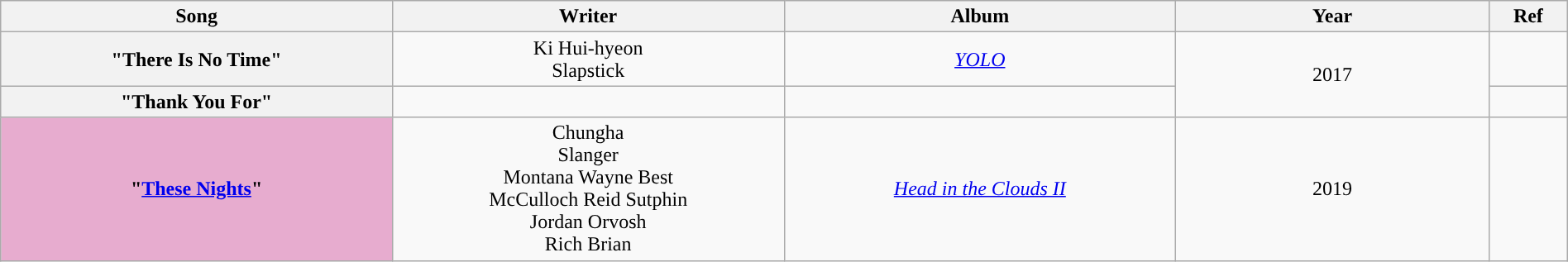<table class="wikitable" style="text-align:center; width:100%">
<tr>
<th style="width:25%">Song</th>
<th style="width:25%">Writer</th>
<th style="width:25%">Album</th>
<th style="width:20%">Year</th>
<th style="width:5%">Ref</th>
</tr>
<tr>
<th scope="row">"There Is No Time"<br></th>
<td>Ki Hui-hyeon<br>Slapstick</td>
<td><em><a href='#'>YOLO</a></em></td>
<td rowspan="2">2017</td>
<td></td>
</tr>
<tr>
<th scope="row">"Thank You For"</th>
<td></td>
<td></td>
<td></td>
</tr>
<tr>
<th scope="row" style="background-color:#E7ACCF">"<a href='#'>These Nights</a>"<br> </th>
<td>Chungha<br>Slanger<br>Montana Wayne Best<br>McCulloch Reid Sutphin<br>Jordan Orvosh<br>Rich Brian</td>
<td><em><a href='#'>Head in the Clouds II</a></em></td>
<td>2019</td>
<td></td>
</tr>
</table>
